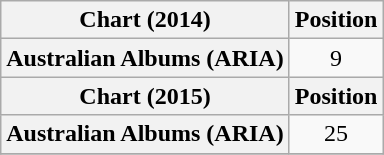<table class="wikitable sortable plainrowheaders" style="text-align:center">
<tr>
<th scope="col">Chart (2014)</th>
<th scope="col">Position</th>
</tr>
<tr>
<th scope="row">Australian Albums (ARIA)</th>
<td>9</td>
</tr>
<tr>
<th scope="col">Chart (2015)</th>
<th scope="col">Position</th>
</tr>
<tr>
<th scope="row">Australian Albums (ARIA)</th>
<td>25</td>
</tr>
<tr>
</tr>
</table>
